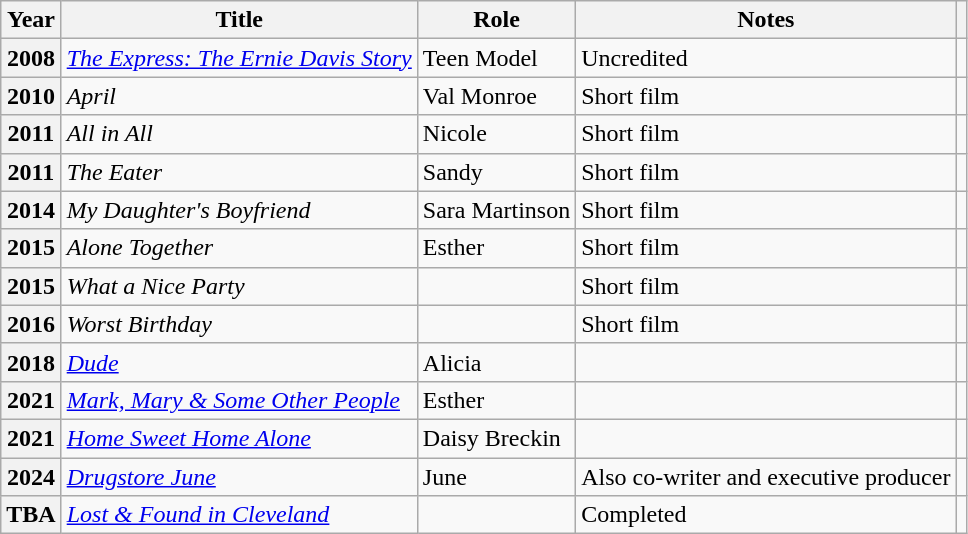<table class="wikitable plainrowheaders sortable" style="margin-right: 0;">
<tr>
<th scope="col">Year</th>
<th scope="col">Title</th>
<th scope="col">Role</th>
<th scope="col" class="unsortable">Notes</th>
<th scope="col" class="unsortable"></th>
</tr>
<tr>
<th scope="row">2008</th>
<td><em><a href='#'>The Express: The Ernie Davis Story</a></em></td>
<td>Teen Model</td>
<td>Uncredited</td>
<td style="text-align:center;"></td>
</tr>
<tr>
<th scope="row">2010</th>
<td><em>April</em></td>
<td>Val Monroe</td>
<td>Short film</td>
<td style="text-align:center;"></td>
</tr>
<tr>
<th scope="row">2011</th>
<td><em>All in All</em></td>
<td>Nicole</td>
<td>Short film</td>
<td style="text-align:center;"></td>
</tr>
<tr>
<th scope="row">2011</th>
<td><em>The Eater</em></td>
<td>Sandy</td>
<td>Short film</td>
<td style="text-align:center;"></td>
</tr>
<tr>
<th scope="row">2014</th>
<td><em>My Daughter's Boyfriend</em></td>
<td>Sara Martinson</td>
<td>Short film</td>
<td style="text-align:center;"></td>
</tr>
<tr>
<th scope="row">2015</th>
<td><em>Alone Together</em></td>
<td>Esther</td>
<td>Short film</td>
<td style="text-align:center;"></td>
</tr>
<tr>
<th scope="row">2015</th>
<td><em>What a Nice Party</em></td>
<td></td>
<td>Short film</td>
<td style="text-align:center;"></td>
</tr>
<tr>
<th scope="row">2016</th>
<td><em>Worst Birthday</em></td>
<td></td>
<td>Short film</td>
<td style="text-align:center;"></td>
</tr>
<tr>
<th scope="row">2018</th>
<td><em><a href='#'>Dude</a></em></td>
<td>Alicia</td>
<td></td>
<td style="text-align:center;"></td>
</tr>
<tr>
<th scope="row">2021</th>
<td><em><a href='#'>Mark, Mary & Some Other People</a></em></td>
<td>Esther</td>
<td></td>
<td style="text-align:center;"></td>
</tr>
<tr>
<th scope="row">2021</th>
<td><em><a href='#'>Home Sweet Home Alone</a></em></td>
<td>Daisy Breckin</td>
<td></td>
<td style="text-align:center;"></td>
</tr>
<tr>
<th scope="row">2024</th>
<td><em><a href='#'>Drugstore June</a></em></td>
<td>June</td>
<td>Also co-writer and executive producer</td>
<td style="text-align:center;"></td>
</tr>
<tr>
<th scope="row">TBA</th>
<td><em><a href='#'>Lost & Found in Cleveland</a></em></td>
<td></td>
<td>Completed</td>
<td style="text-align:center;"></td>
</tr>
</table>
